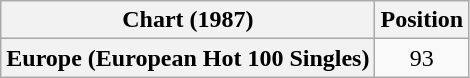<table class="wikitable plainrowheaders" style="text-align:center">
<tr>
<th scope="col">Chart (1987)</th>
<th scope="col">Position</th>
</tr>
<tr>
<th scope="row">Europe (European Hot 100 Singles)</th>
<td>93</td>
</tr>
</table>
